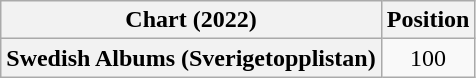<table class="wikitable plainrowheaders">
<tr>
<th>Chart (2022)</th>
<th>Position</th>
</tr>
<tr>
<th scope="row">Swedish Albums (Sverigetopplistan)</th>
<td align="center">100</td>
</tr>
</table>
